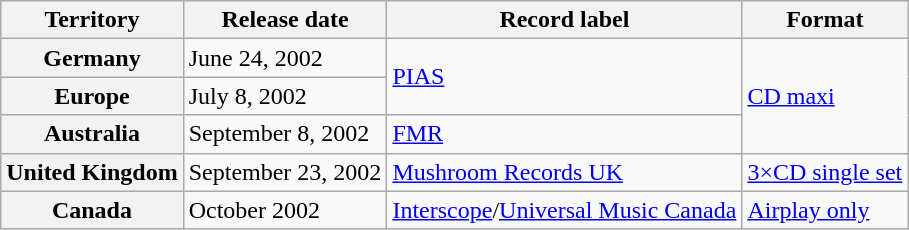<table class="wikitable plainrowheaders">
<tr>
<th scope="col">Territory</th>
<th scope="col">Release date</th>
<th scope="col">Record label</th>
<th scope="col">Format</th>
</tr>
<tr>
<th scope="row">Germany</th>
<td>June 24, 2002</td>
<td rowspan="2"><a href='#'>PIAS</a></td>
<td rowspan="3"><a href='#'>CD maxi</a></td>
</tr>
<tr>
<th scope="row">Europe</th>
<td>July 8, 2002</td>
</tr>
<tr>
<th scope="row">Australia</th>
<td>September 8, 2002</td>
<td><a href='#'>FMR</a></td>
</tr>
<tr>
<th scope="row">United Kingdom</th>
<td>September 23, 2002</td>
<td><a href='#'>Mushroom Records UK</a></td>
<td><a href='#'>3×CD single set</a></td>
</tr>
<tr>
<th scope="row">Canada</th>
<td>October 2002</td>
<td><a href='#'>Interscope</a>/<a href='#'>Universal Music Canada</a></td>
<td><a href='#'>Airplay only</a></td>
</tr>
</table>
